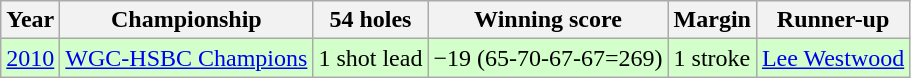<table class="wikitable">
<tr>
<th>Year</th>
<th>Championship</th>
<th>54 holes</th>
<th>Winning score</th>
<th>Margin</th>
<th>Runner-up</th>
</tr>
<tr style="background:#D3FFCA;">
<td align=center><a href='#'>2010</a></td>
<td><a href='#'>WGC-HSBC Champions</a></td>
<td>1 shot lead</td>
<td>−19 (65-70-67-67=269)</td>
<td>1 stroke</td>
<td> <a href='#'>Lee Westwood</a></td>
</tr>
</table>
